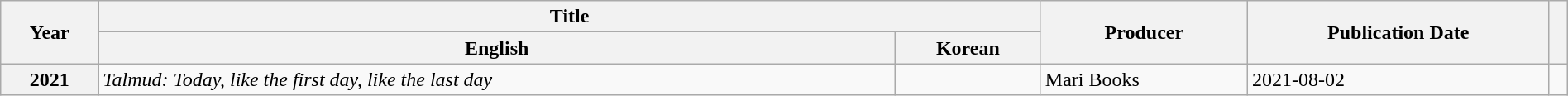<table class="wikitable plainrowheaders" style="text-align:none; font-size:100%; padding:0 auto; width:100%; margin:auto">
<tr>
<th rowspan="2" scope="col">Year</th>
<th colspan="2" scope="col">Title</th>
<th rowspan="2" scope="col">Producer</th>
<th rowspan="2">Publication Date</th>
<th rowspan="2" scope="col" class="unsortable"></th>
</tr>
<tr>
<th>English</th>
<th>Korean</th>
</tr>
<tr>
<th scope="row">2021</th>
<td><em>Talmud: Today, like the first day, like the last day</em></td>
<td></td>
<td>Mari Books</td>
<td>2021-08-02</td>
<td></td>
</tr>
</table>
